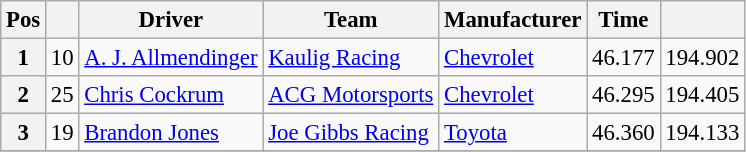<table class="wikitable" style="font-size:95%">
<tr>
<th>Pos</th>
<th></th>
<th>Driver</th>
<th>Team</th>
<th>Manufacturer</th>
<th>Time</th>
<th></th>
</tr>
<tr>
<th>1</th>
<td>10</td>
<td><a href='#'>A. J. Allmendinger</a></td>
<td><a href='#'>Kaulig Racing</a></td>
<td><a href='#'>Chevrolet</a></td>
<td>46.177</td>
<td>194.902</td>
</tr>
<tr>
<th>2</th>
<td>25</td>
<td><a href='#'>Chris Cockrum</a></td>
<td><a href='#'>ACG Motorsports</a></td>
<td><a href='#'>Chevrolet</a></td>
<td>46.295</td>
<td>194.405</td>
</tr>
<tr>
<th>3</th>
<td>19</td>
<td><a href='#'>Brandon Jones</a></td>
<td><a href='#'>Joe Gibbs Racing</a></td>
<td><a href='#'>Toyota</a></td>
<td>46.360</td>
<td>194.133</td>
</tr>
<tr>
</tr>
</table>
